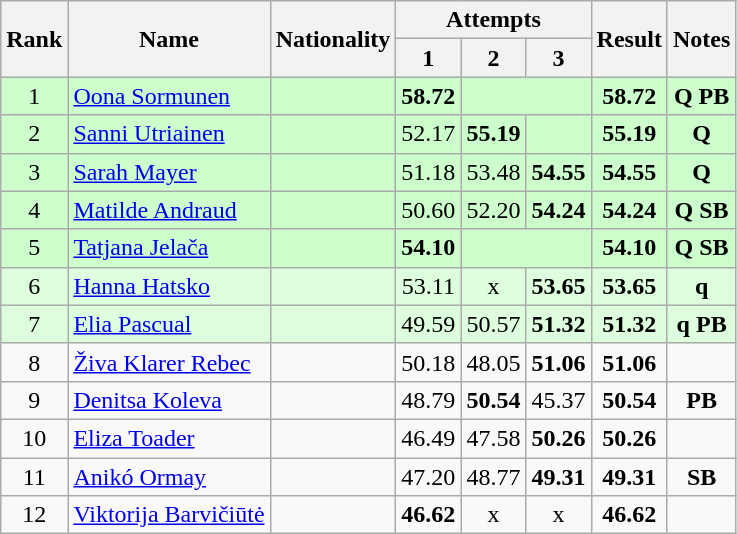<table class="wikitable sortable" style="text-align:center">
<tr>
<th rowspan=2>Rank</th>
<th rowspan=2>Name</th>
<th rowspan=2>Nationality</th>
<th colspan=3>Attempts</th>
<th rowspan=2>Result</th>
<th rowspan=2>Notes</th>
</tr>
<tr>
<th>1</th>
<th>2</th>
<th>3</th>
</tr>
<tr bgcolor=ccffcc>
<td>1</td>
<td align=left><a href='#'>Oona Sormunen</a></td>
<td align=left></td>
<td><strong>58.72</strong></td>
<td colspan=2></td>
<td><strong>58.72</strong></td>
<td><strong>Q PB</strong></td>
</tr>
<tr bgcolor=ccffcc>
<td>2</td>
<td align=left><a href='#'>Sanni Utriainen</a></td>
<td align=left></td>
<td>52.17</td>
<td><strong>55.19</strong></td>
<td></td>
<td><strong>55.19</strong></td>
<td><strong>Q</strong></td>
</tr>
<tr bgcolor=ccffcc>
<td>3</td>
<td align=left><a href='#'>Sarah Mayer</a></td>
<td align=left></td>
<td>51.18</td>
<td>53.48</td>
<td><strong>54.55</strong></td>
<td><strong>54.55</strong></td>
<td><strong>Q</strong></td>
</tr>
<tr bgcolor=ccffcc>
<td>4</td>
<td align=left><a href='#'>Matilde Andraud</a></td>
<td align=left></td>
<td>50.60</td>
<td>52.20</td>
<td><strong>54.24</strong></td>
<td><strong>54.24</strong></td>
<td><strong>Q SB</strong></td>
</tr>
<tr bgcolor=ccffcc>
<td>5</td>
<td align=left><a href='#'>Tatjana Jelača</a></td>
<td align=left></td>
<td><strong>54.10</strong></td>
<td colspan=2></td>
<td><strong>54.10</strong></td>
<td><strong>Q SB</strong></td>
</tr>
<tr bgcolor=ddffdd>
<td>6</td>
<td align=left><a href='#'>Hanna Hatsko</a></td>
<td align=left></td>
<td>53.11</td>
<td>x</td>
<td><strong>53.65</strong></td>
<td><strong>53.65</strong></td>
<td><strong>q</strong></td>
</tr>
<tr bgcolor=ddffdd>
<td>7</td>
<td align=left><a href='#'>Elia Pascual</a></td>
<td align=left></td>
<td>49.59</td>
<td>50.57</td>
<td><strong>51.32</strong></td>
<td><strong>51.32</strong></td>
<td><strong>q PB</strong></td>
</tr>
<tr>
<td>8</td>
<td align=left><a href='#'>Živa Klarer Rebec</a></td>
<td align=left></td>
<td>50.18</td>
<td>48.05</td>
<td><strong>51.06</strong></td>
<td><strong>51.06</strong></td>
<td></td>
</tr>
<tr>
<td>9</td>
<td align=left><a href='#'>Denitsa Koleva</a></td>
<td align=left></td>
<td>48.79</td>
<td><strong>50.54</strong></td>
<td>45.37</td>
<td><strong>50.54</strong></td>
<td><strong>PB</strong></td>
</tr>
<tr>
<td>10</td>
<td align=left><a href='#'>Eliza Toader</a></td>
<td align=left></td>
<td>46.49</td>
<td>47.58</td>
<td><strong>50.26</strong></td>
<td><strong>50.26</strong></td>
<td></td>
</tr>
<tr>
<td>11</td>
<td align=left><a href='#'>Anikó Ormay</a></td>
<td align=left></td>
<td>47.20</td>
<td>48.77</td>
<td><strong>49.31</strong></td>
<td><strong>49.31</strong></td>
<td><strong>SB</strong></td>
</tr>
<tr>
<td>12</td>
<td align=left><a href='#'>Viktorija Barvičiūtė</a></td>
<td align=left></td>
<td><strong>46.62</strong></td>
<td>x</td>
<td>x</td>
<td><strong>46.62</strong></td>
<td></td>
</tr>
</table>
